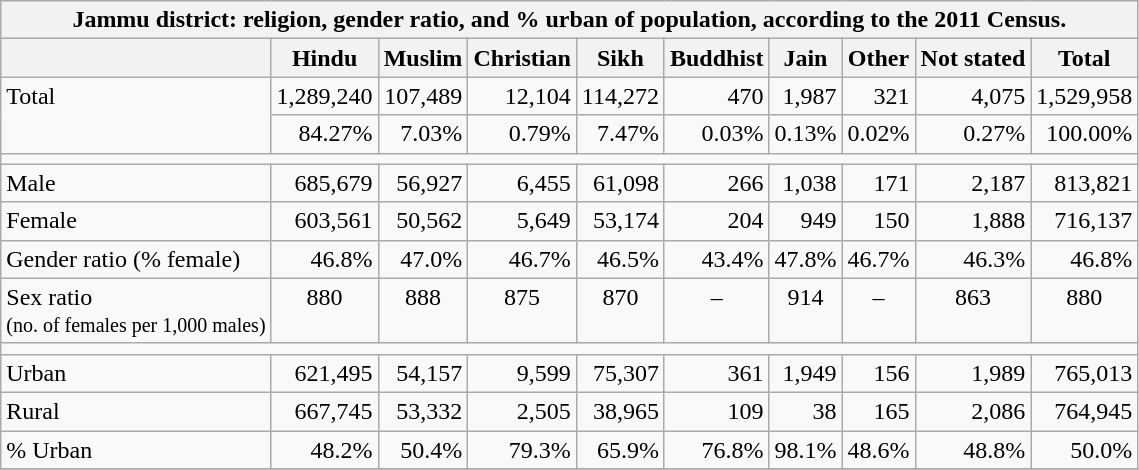<table class="wikitable mw-collapsible mw-collapsed">
<tr>
<th colspan=10>Jammu district: religion, gender ratio, and % urban of population, according to the 2011 Census.</th>
</tr>
<tr style="vertical-align:top;">
<th></th>
<th>Hindu</th>
<th>Muslim</th>
<th>Christian</th>
<th>Sikh</th>
<th>Buddhist</th>
<th>Jain</th>
<th>Other</th>
<th>Not stated</th>
<th>Total</th>
</tr>
<tr style="vertical-align:top;text-align:right;">
<td rowspan=2 style="text-align:left;">Total</td>
<td>1,289,240</td>
<td>107,489</td>
<td>12,104</td>
<td>114,272</td>
<td>470</td>
<td>1,987</td>
<td>321</td>
<td>4,075</td>
<td>1,529,958</td>
</tr>
<tr style="vertical-align:top;text-align:right;">
<td>84.27%</td>
<td>7.03%</td>
<td>0.79%</td>
<td>7.47%</td>
<td>0.03%</td>
<td>0.13%</td>
<td>0.02%</td>
<td>0.27%</td>
<td>100.00%</td>
</tr>
<tr>
<td colspan=10></td>
</tr>
<tr style="vertical-align:top;text-align:right;">
<td style="text-align:left;">Male</td>
<td>685,679</td>
<td>56,927</td>
<td>6,455</td>
<td>61,098</td>
<td>266</td>
<td>1,038</td>
<td>171</td>
<td>2,187</td>
<td>813,821</td>
</tr>
<tr style="vertical-align:top;text-align:right;">
<td style="text-align:left;">Female</td>
<td>603,561</td>
<td>50,562</td>
<td>5,649</td>
<td>53,174</td>
<td>204</td>
<td>949</td>
<td>150</td>
<td>1,888</td>
<td>716,137</td>
</tr>
<tr style="vertical-align:top;text-align:right;">
<td style="text-align:left;">Gender ratio (% female)</td>
<td>46.8%</td>
<td>47.0%</td>
<td>46.7%</td>
<td>46.5%</td>
<td>43.4%</td>
<td>47.8%</td>
<td>46.7%</td>
<td>46.3%</td>
<td>46.8%</td>
</tr>
<tr style="vertical-align:top;text-align:center;">
<td style="text-align:left;">Sex ratio <br><small>(no. of females per 1,000 males)</small></td>
<td>880</td>
<td>888</td>
<td>875</td>
<td>870</td>
<td>–</td>
<td>914</td>
<td>–</td>
<td>863</td>
<td>880</td>
</tr>
<tr>
<td colspan=10></td>
</tr>
<tr style="vertical-align:top;text-align:right;">
<td style="text-align:left;">Urban</td>
<td>621,495</td>
<td>54,157</td>
<td>9,599</td>
<td>75,307</td>
<td>361</td>
<td>1,949</td>
<td>156</td>
<td>1,989</td>
<td>765,013</td>
</tr>
<tr style="vertical-align:top;text-align:right;">
<td style="text-align:left;">Rural</td>
<td>667,745</td>
<td>53,332</td>
<td>2,505</td>
<td>38,965</td>
<td>109</td>
<td>38</td>
<td>165</td>
<td>2,086</td>
<td>764,945</td>
</tr>
<tr style="vertical-align:top;text-align:right;">
<td style="text-align:left;">% Urban</td>
<td>48.2%</td>
<td>50.4%</td>
<td>79.3%</td>
<td>65.9%</td>
<td>76.8%</td>
<td>98.1%</td>
<td>48.6%</td>
<td>48.8%</td>
<td>50.0%</td>
</tr>
<tr>
</tr>
</table>
